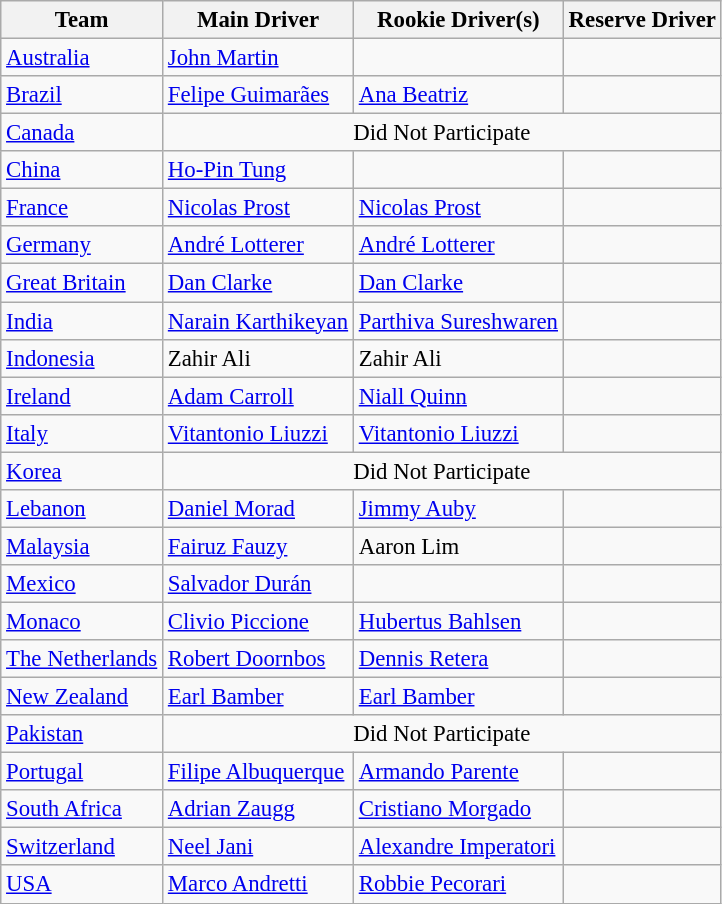<table class="wikitable" style="font-size:95%">
<tr>
<th>Team</th>
<th>Main Driver</th>
<th>Rookie Driver(s)</th>
<th>Reserve Driver</th>
</tr>
<tr>
<td> <a href='#'>Australia</a></td>
<td><a href='#'>John Martin</a></td>
<td></td>
<td></td>
</tr>
<tr>
<td> <a href='#'>Brazil</a></td>
<td><a href='#'>Felipe Guimarães</a></td>
<td><a href='#'>Ana Beatriz</a></td>
<td></td>
</tr>
<tr>
<td> <a href='#'>Canada</a></td>
<td colspan=3 align=center>Did Not Participate</td>
</tr>
<tr>
<td> <a href='#'>China</a></td>
<td><a href='#'>Ho-Pin Tung</a></td>
<td></td>
<td></td>
</tr>
<tr>
<td> <a href='#'>France</a></td>
<td><a href='#'>Nicolas Prost</a></td>
<td><a href='#'>Nicolas Prost</a></td>
<td></td>
</tr>
<tr>
<td> <a href='#'>Germany</a></td>
<td><a href='#'>André Lotterer</a></td>
<td><a href='#'>André Lotterer</a></td>
<td></td>
</tr>
<tr>
<td> <a href='#'>Great Britain</a></td>
<td><a href='#'>Dan Clarke</a></td>
<td><a href='#'>Dan Clarke</a></td>
<td></td>
</tr>
<tr>
<td> <a href='#'>India</a></td>
<td><a href='#'>Narain Karthikeyan</a></td>
<td><a href='#'>Parthiva Sureshwaren</a></td>
<td></td>
</tr>
<tr>
<td> <a href='#'>Indonesia</a></td>
<td>Zahir Ali</td>
<td>Zahir Ali</td>
<td></td>
</tr>
<tr>
<td> <a href='#'>Ireland</a></td>
<td><a href='#'>Adam Carroll</a></td>
<td><a href='#'>Niall Quinn</a></td>
<td></td>
</tr>
<tr>
<td> <a href='#'>Italy</a></td>
<td><a href='#'>Vitantonio Liuzzi</a></td>
<td><a href='#'>Vitantonio Liuzzi</a></td>
<td></td>
</tr>
<tr>
<td> <a href='#'>Korea</a></td>
<td colspan=3 align=center>Did Not Participate</td>
</tr>
<tr>
<td> <a href='#'>Lebanon</a></td>
<td><a href='#'>Daniel Morad</a></td>
<td><a href='#'>Jimmy Auby</a></td>
<td></td>
</tr>
<tr>
<td> <a href='#'>Malaysia</a></td>
<td><a href='#'>Fairuz Fauzy</a></td>
<td>Aaron Lim</td>
<td></td>
</tr>
<tr>
<td> <a href='#'>Mexico</a></td>
<td><a href='#'>Salvador Durán</a></td>
<td></td>
<td></td>
</tr>
<tr>
<td> <a href='#'>Monaco</a></td>
<td><a href='#'>Clivio Piccione</a></td>
<td><a href='#'>Hubertus Bahlsen</a></td>
<td></td>
</tr>
<tr>
<td> <a href='#'>The Netherlands</a></td>
<td><a href='#'>Robert Doornbos</a></td>
<td><a href='#'>Dennis Retera</a></td>
<td></td>
</tr>
<tr>
<td> <a href='#'>New Zealand</a></td>
<td><a href='#'>Earl Bamber</a></td>
<td><a href='#'>Earl Bamber</a></td>
<td></td>
</tr>
<tr>
<td> <a href='#'>Pakistan</a></td>
<td colspan=3 align=center>Did Not Participate</td>
</tr>
<tr>
<td> <a href='#'>Portugal</a></td>
<td><a href='#'>Filipe Albuquerque</a></td>
<td><a href='#'>Armando Parente</a></td>
<td></td>
</tr>
<tr>
<td> <a href='#'>South Africa</a></td>
<td><a href='#'>Adrian Zaugg</a></td>
<td><a href='#'>Cristiano Morgado</a></td>
<td></td>
</tr>
<tr>
<td> <a href='#'>Switzerland</a></td>
<td><a href='#'>Neel Jani</a></td>
<td><a href='#'>Alexandre Imperatori</a></td>
<td></td>
</tr>
<tr>
<td> <a href='#'>USA</a></td>
<td><a href='#'>Marco Andretti</a></td>
<td><a href='#'>Robbie Pecorari</a></td>
<td></td>
</tr>
</table>
